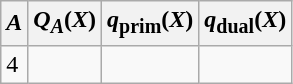<table class="wikitable">
<tr>
<th><em>A</em></th>
<th><em>Q</em><sub><em>A</em></sub>(<em>X</em>)</th>
<th><em>q</em><sub>prim</sub>(<em>X</em>)</th>
<th><em>q</em><sub>dual</sub>(<em>X</em>)</th>
</tr>
<tr>
<td>4</td>
<td></td>
<td></td>
<td></td>
</tr>
</table>
